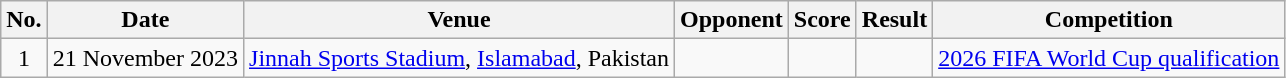<table class="wikitable plainrowheaders sortable">
<tr>
<th scope="col">No.</th>
<th scope="col">Date</th>
<th scope="col">Venue</th>
<th scope="col">Opponent</th>
<th scope="col">Score</th>
<th scope="col">Result</th>
<th scope="col">Competition</th>
</tr>
<tr>
<td align="center">1</td>
<td>21 November 2023</td>
<td><a href='#'>Jinnah Sports Stadium</a>, <a href='#'>Islamabad</a>, Pakistan</td>
<td></td>
<td align="center"></td>
<td align="center"></td>
<td><a href='#'>2026 FIFA World Cup qualification</a></td>
</tr>
</table>
